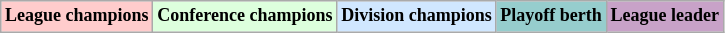<table class="wikitable"  style="text-align:center; font-size:75%;">
<tr>
<td style="background:#fcc;"><strong>League champions</strong></td>
<td style="background:#dfd;"><strong>Conference champions</strong></td>
<td style="background:#d0e7ff;"><strong>Division champions</strong></td>
<td style="background:#96cdcd;"><strong>Playoff berth</strong></td>
<td style="background:#c8a2c8;"><strong>League leader</strong></td>
</tr>
</table>
